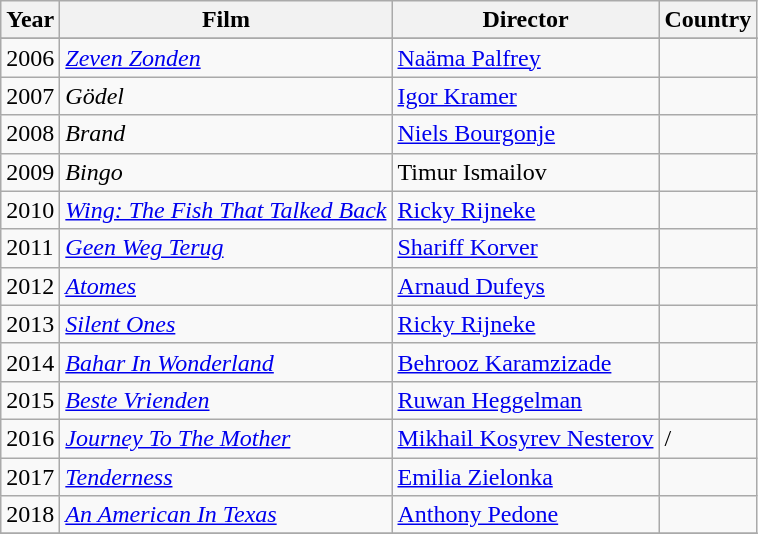<table class="wikitable">
<tr>
<th>Year</th>
<th>Film</th>
<th>Director</th>
<th>Country</th>
</tr>
<tr>
</tr>
<tr>
<td>2006</td>
<td><em><a href='#'>Zeven Zonden</a></em></td>
<td><a href='#'>Naäma Palfrey</a></td>
<td></td>
</tr>
<tr>
<td>2007</td>
<td><em>Gödel</em></td>
<td><a href='#'>Igor Kramer</a></td>
<td></td>
</tr>
<tr>
<td>2008</td>
<td><em>Brand</em></td>
<td><a href='#'>Niels Bourgonje</a></td>
<td></td>
</tr>
<tr>
<td>2009</td>
<td><em>Bingo</em></td>
<td>Timur Ismailov</td>
<td></td>
</tr>
<tr>
<td>2010</td>
<td><em><a href='#'>Wing: The Fish That Talked Back</a></em></td>
<td><a href='#'>Ricky Rijneke</a></td>
<td></td>
</tr>
<tr>
<td>2011</td>
<td><em><a href='#'>Geen Weg Terug</a></em></td>
<td><a href='#'>Shariff Korver</a></td>
<td></td>
</tr>
<tr>
<td>2012</td>
<td><em><a href='#'>Atomes</a></em></td>
<td><a href='#'>Arnaud Dufeys</a></td>
<td></td>
</tr>
<tr>
<td>2013</td>
<td><em><a href='#'>Silent Ones</a></em></td>
<td><a href='#'>Ricky Rijneke</a></td>
<td></td>
</tr>
<tr>
<td>2014</td>
<td><em><a href='#'>Bahar In Wonderland</a></em></td>
<td><a href='#'>Behrooz Karamzizade</a></td>
<td></td>
</tr>
<tr>
<td>2015</td>
<td><em><a href='#'>Beste Vrienden</a></em></td>
<td><a href='#'>Ruwan Heggelman</a></td>
<td></td>
</tr>
<tr>
<td>2016</td>
<td><em><a href='#'>Journey To The Mother</a></em></td>
<td><a href='#'>Mikhail Kosyrev Nesterov</a></td>
<td> / </td>
</tr>
<tr>
<td>2017</td>
<td><em><a href='#'>Tenderness</a></em></td>
<td><a href='#'>Emilia Zielonka</a></td>
<td></td>
</tr>
<tr>
<td>2018</td>
<td><em><a href='#'>An American In Texas</a></em></td>
<td><a href='#'>Anthony Pedone</a></td>
<td></td>
</tr>
<tr>
</tr>
</table>
